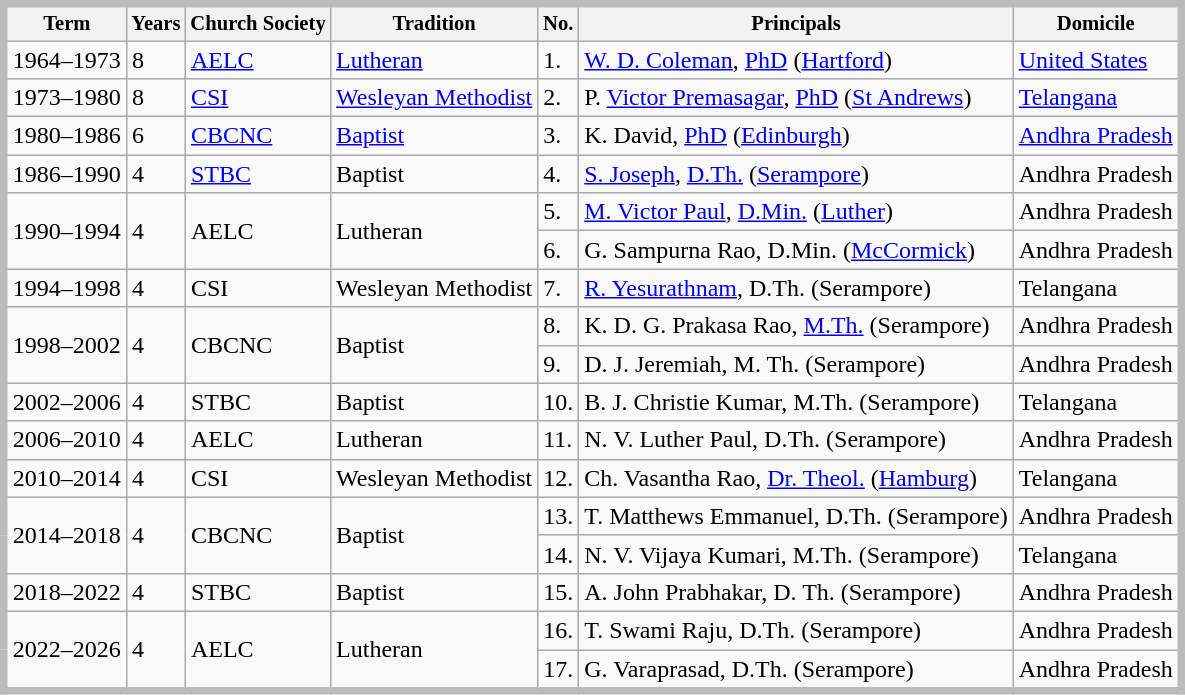<table class="wikitable" style="border: 5px solid #BBB; margin: .96em 0 0 .9em;">
<tr style="font-size: 86%;">
<th>Term</th>
<th>Years</th>
<th>Church Society</th>
<th>Tradition</th>
<th>No.</th>
<th>Principals</th>
<th>Domicile</th>
</tr>
<tr>
<td>1964–1973</td>
<td>8</td>
<td><a href='#'>AELC</a></td>
<td><a href='#'>Lutheran</a></td>
<td>1.</td>
<td><a href='#'>W. D. Coleman</a>, <a href='#'>PhD</a> (<a href='#'>Hartford</a>)</td>
<td><a href='#'>United States</a></td>
</tr>
<tr>
<td>1973–1980</td>
<td>8</td>
<td><a href='#'>CSI</a></td>
<td><a href='#'>Wesleyan Methodist</a></td>
<td>2.</td>
<td>P. <a href='#'>Victor Premasagar</a>, <a href='#'>PhD</a> (<a href='#'>St Andrews</a>)</td>
<td><a href='#'>Telangana</a></td>
</tr>
<tr>
<td>1980–1986</td>
<td>6</td>
<td><a href='#'>CBCNC</a></td>
<td><a href='#'>Baptist</a></td>
<td>3.</td>
<td>K. David, <a href='#'>PhD</a> (<a href='#'>Edinburgh</a>)</td>
<td><a href='#'>Andhra Pradesh</a></td>
</tr>
<tr>
<td>1986–1990</td>
<td>4</td>
<td><a href='#'>STBC</a></td>
<td>Baptist</td>
<td>4.</td>
<td><a href='#'>S. Joseph</a>, <a href='#'>D.Th.</a> (<a href='#'>Serampore</a>)</td>
<td>Andhra Pradesh</td>
</tr>
<tr>
<td rowspan=2 colspan=1>1990–1994</td>
<td rowspan=2 colspan=1>4</td>
<td rowspan=2 colspan=1>AELC</td>
<td rowspan=2 colspan=1>Lutheran</td>
<td>5.</td>
<td><a href='#'>M. Victor Paul</a>, <a href='#'>D.Min.</a> (<a href='#'>Luther</a>)</td>
<td>Andhra Pradesh</td>
</tr>
<tr>
<td rowspan=1>6.</td>
<td>G. Sampurna Rao, D.Min. (<a href='#'>McCormick</a>)</td>
<td>Andhra Pradesh</td>
</tr>
<tr>
<td>1994–1998</td>
<td>4</td>
<td>CSI</td>
<td>Wesleyan Methodist</td>
<td>7.</td>
<td><a href='#'>R. Yesurathnam</a>, D.Th. (Serampore)</td>
<td>Telangana</td>
</tr>
<tr>
<td rowspan=2 colspan=1>1998–2002</td>
<td rowspan=2 colspan=1>4</td>
<td rowspan=2 colspan=1>CBCNC</td>
<td rowspan=2 colspan=1>Baptist</td>
<td>8.</td>
<td>K. D. G. Prakasa Rao, <a href='#'>M.Th.</a> (Serampore)</td>
<td>Andhra Pradesh</td>
</tr>
<tr>
<td rowspan=1>9.</td>
<td>D. J. Jeremiah, M. Th. (Serampore)</td>
<td>Andhra Pradesh</td>
</tr>
<tr>
<td>2002–2006</td>
<td>4</td>
<td>STBC</td>
<td>Baptist</td>
<td>10.</td>
<td>B. J. Christie Kumar, M.Th. (Serampore)</td>
<td>Telangana</td>
</tr>
<tr>
<td>2006–2010</td>
<td>4</td>
<td>AELC</td>
<td>Lutheran</td>
<td>11.</td>
<td>N. V. Luther Paul, D.Th. (Serampore)</td>
<td>Andhra Pradesh</td>
</tr>
<tr>
<td>2010–2014</td>
<td>4</td>
<td>CSI</td>
<td>Wesleyan Methodist</td>
<td>12.</td>
<td>Ch. Vasantha Rao, <a href='#'>Dr. Theol.</a> (<a href='#'>Hamburg</a>)</td>
<td>Telangana</td>
</tr>
<tr>
<td rowspan=2 colspan=1>2014–2018</td>
<td rowspan=2 colspan=1>4</td>
<td rowspan=2 colspan=1>CBCNC</td>
<td rowspan=2 colspan=1>Baptist</td>
<td>13.</td>
<td>T. Matthews Emmanuel, D.Th. (Serampore)</td>
<td>Andhra Pradesh</td>
</tr>
<tr>
<td rowspan=1>14.</td>
<td>N. V. Vijaya Kumari, M.Th. (Serampore)</td>
<td>Telangana</td>
</tr>
<tr>
<td>2018–2022</td>
<td>4</td>
<td>STBC</td>
<td>Baptist</td>
<td>15.</td>
<td>A. John Prabhakar, D. Th. (Serampore)</td>
<td>Andhra Pradesh</td>
</tr>
<tr>
<td rowspan=2 colspan=1>2022–2026</td>
<td rowspan=2 colspan=1>4</td>
<td rowspan=2 colspan=1>AELC</td>
<td rowspan=2 colspan=1>Lutheran</td>
<td>16.</td>
<td>T. Swami Raju, D.Th. (Serampore)</td>
<td>Andhra Pradesh</td>
</tr>
<tr>
<td rowspan=1>17.</td>
<td>G. Varaprasad, D.Th. (Serampore)</td>
<td>Andhra Pradesh</td>
</tr>
</table>
